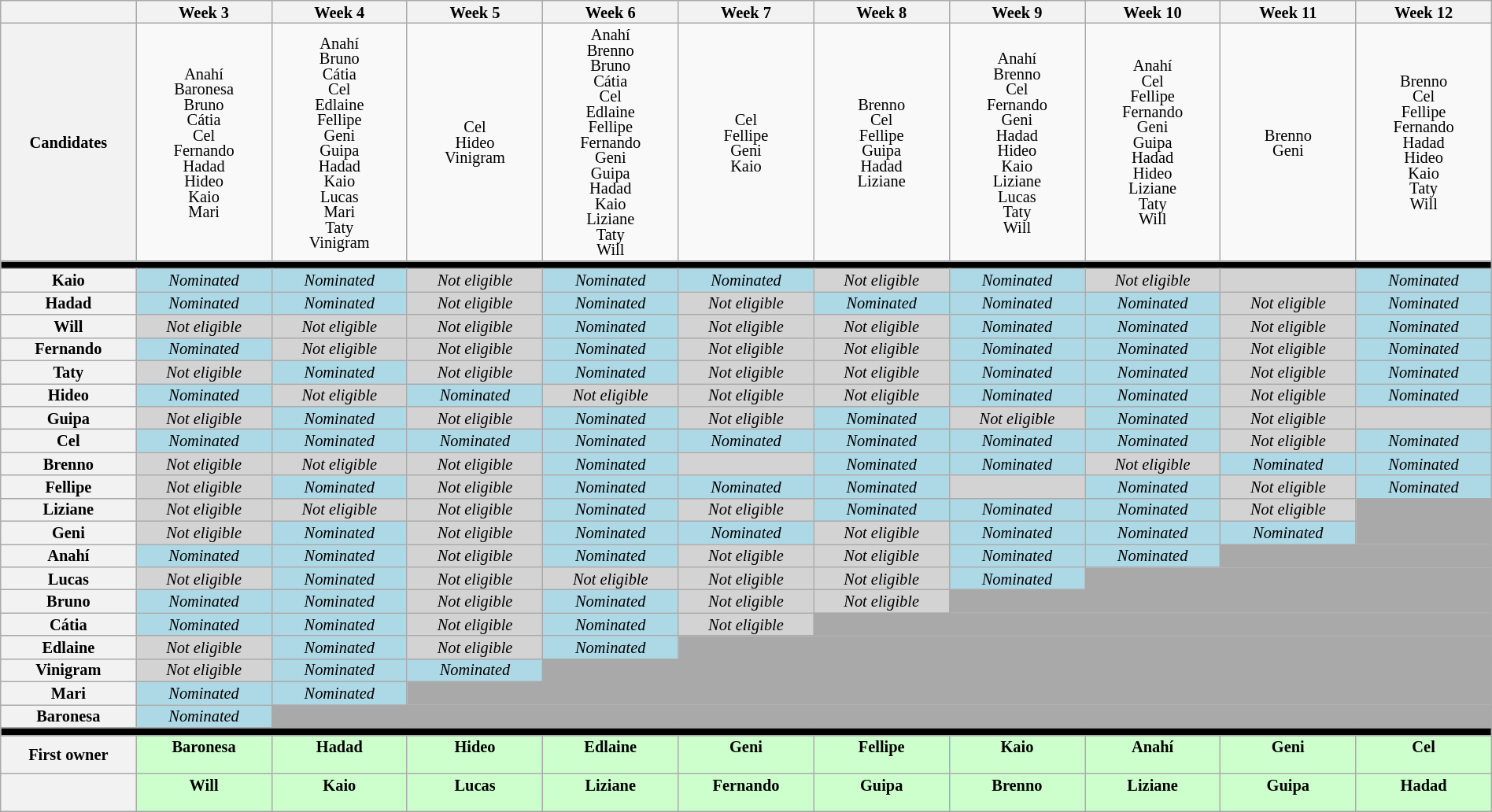<table class="wikitable" style="text-align:center; font-size:85%; width:100%; line-height:13px;">
<tr>
<th width="9%"></th>
<th width="9%">Week 3</th>
<th width="9%">Week 4</th>
<th width="9%">Week 5</th>
<th width="9%">Week 6</th>
<th width="9%">Week 7</th>
<th width="9%">Week 8</th>
<th width="9%">Week 9</th>
<th width="9%">Week 10</th>
<th width="9%">Week 11</th>
<th width="9%">Week 12</th>
</tr>
<tr>
<th>Candidates</th>
<td>Anahí<br>Baronesa<br>Bruno<br>Cátia<br>Cel<br>Fernando<br>Hadad<br>Hideo<br>Kaio<br>Mari</td>
<td>Anahí<br>Bruno<br>Cátia<br>Cel<br>Edlaine<br>Fellipe<br>Geni<br>Guipa<br>Hadad<br>Kaio<br>Lucas<br>Mari<br>Taty<br>Vinigram</td>
<td>Cel<br>Hideo<br>Vinigram</td>
<td>Anahí<br>Brenno<br>Bruno<br>Cátia<br>Cel<br>Edlaine<br>Fellipe<br>Fernando<br>Geni<br>Guipa<br>Hadad<br>Kaio<br>Liziane<br>Taty<br>Will</td>
<td>Cel<br>Fellipe<br>Geni<br>Kaio</td>
<td>Brenno<br>Cel<br>Fellipe<br>Guipa<br>Hadad<br>Liziane</td>
<td>Anahí<br>Brenno<br>Cel<br>Fernando<br>Geni<br>Hadad<br>Hideo<br>Kaio<br>Liziane<br>Lucas<br>Taty<br>Will</td>
<td>Anahí<br>Cel<br>Fellipe<br>Fernando<br>Geni<br>Guipa<br>Hadad<br>Hideo<br>Liziane<br>Taty<br>Will</td>
<td>Brenno<br>Geni</td>
<td>Brenno<br>Cel<br>Fellipe<br>Fernando<br>Hadad<br>Hideo<br>Kaio<br>Taty<br>Will</td>
</tr>
<tr>
<td bgcolor=000000 colspan=11></td>
</tr>
<tr>
<th>Kaio</th>
<td bgcolor="ADD8E6"><em>Nominated</em></td>
<td bgcolor="ADD8E6"><em>Nominated</em></td>
<td bgcolor="D3D3D3"><em>Not eligible</em></td>
<td bgcolor="ADD8E6"><em>Nominated</em></td>
<td bgcolor="ADD8E6"><em>Nominated</em></td>
<td bgcolor="D3D3D3"><em>Not eligible</em></td>
<td bgcolor="ADD8E6"><em>Nominated</em></td>
<td bgcolor="D3D3D3"><em>Not eligible</em></td>
<td bgcolor="D3D3D3"><em></em></td>
<td bgcolor="ADD8E6"><em>Nominated</em></td>
</tr>
<tr>
<th>Hadad</th>
<td bgcolor="ADD8E6"><em>Nominated</em></td>
<td bgcolor="ADD8E6"><em>Nominated</em></td>
<td bgcolor="D3D3D3"><em>Not eligible</em></td>
<td bgcolor="ADD8E6"><em>Nominated</em></td>
<td bgcolor="D3D3D3"><em>Not eligible</em></td>
<td bgcolor="ADD8E6"><em>Nominated</em></td>
<td bgcolor="ADD8E6"><em>Nominated</em></td>
<td bgcolor="ADD8E6"><em>Nominated</em></td>
<td bgcolor="D3D3D3"><em>Not eligible</em></td>
<td bgcolor="ADD8E6"><em>Nominated</em></td>
</tr>
<tr>
<th>Will</th>
<td bgcolor="D3D3D3"><em>Not eligible</em></td>
<td bgcolor="D3D3D3"><em>Not eligible</em></td>
<td bgcolor="D3D3D3"><em>Not eligible</em></td>
<td bgcolor="ADD8E6"><em>Nominated</em></td>
<td bgcolor="D3D3D3"><em>Not eligible</em></td>
<td bgcolor="D3D3D3"><em>Not eligible</em></td>
<td bgcolor="ADD8E6"><em>Nominated</em></td>
<td bgcolor="ADD8E6"><em>Nominated</em></td>
<td bgcolor="D3D3D3"><em>Not eligible</em></td>
<td bgcolor="ADD8E6"><em>Nominated</em></td>
</tr>
<tr>
<th>Fernando</th>
<td bgcolor="ADD8E6"><em>Nominated</em></td>
<td bgcolor="D3D3D3"><em>Not eligible</em></td>
<td bgcolor="D3D3D3"><em>Not eligible</em></td>
<td bgcolor="ADD8E6"><em>Nominated</em></td>
<td bgcolor="D3D3D3"><em>Not eligible</em></td>
<td bgcolor="D3D3D3"><em>Not eligible</em></td>
<td bgcolor="ADD8E6"><em>Nominated</em></td>
<td bgcolor="ADD8E6"><em>Nominated</em></td>
<td bgcolor="D3D3D3"><em>Not eligible</em></td>
<td bgcolor="ADD8E6"><em>Nominated</em></td>
</tr>
<tr>
<th>Taty</th>
<td bgcolor="D3D3D3"><em>Not eligible</em></td>
<td bgcolor="ADD8E6"><em>Nominated</em></td>
<td bgcolor="D3D3D3"><em>Not eligible</em></td>
<td bgcolor="ADD8E6"><em>Nominated</em></td>
<td bgcolor="D3D3D3"><em>Not eligible</em></td>
<td bgcolor="D3D3D3"><em>Not eligible</em></td>
<td bgcolor="ADD8E6"><em>Nominated</em></td>
<td bgcolor="ADD8E6"><em>Nominated</em></td>
<td bgcolor="D3D3D3"><em>Not eligible</em></td>
<td bgcolor="ADD8E6"><em>Nominated</em></td>
</tr>
<tr>
<th>Hideo</th>
<td bgcolor="ADD8E6"><em>Nominated</em></td>
<td bgcolor="D3D3D3"><em>Not eligible</em></td>
<td bgcolor="ADD8E6"><em>Nominated</em></td>
<td bgcolor="D3D3D3"><em>Not eligible</em></td>
<td bgcolor="D3D3D3"><em>Not eligible</em></td>
<td bgcolor="D3D3D3"><em>Not eligible</em></td>
<td bgcolor="ADD8E6"><em>Nominated</em></td>
<td bgcolor="ADD8E6"><em>Nominated</em></td>
<td bgcolor="D3D3D3"><em>Not eligible</em></td>
<td bgcolor="ADD8E6"><em>Nominated</em></td>
</tr>
<tr>
<th>Guipa</th>
<td bgcolor="D3D3D3"><em>Not eligible</em></td>
<td bgcolor="ADD8E6"><em>Nominated</em></td>
<td bgcolor="D3D3D3"><em>Not eligible</em></td>
<td bgcolor="ADD8E6"><em>Nominated</em></td>
<td bgcolor="D3D3D3"><em>Not eligible</em></td>
<td bgcolor="ADD8E6"><em>Nominated</em></td>
<td bgcolor="D3D3D3"><em>Not eligible</em></td>
<td bgcolor="ADD8E6"><em>Nominated</em></td>
<td bgcolor="D3D3D3"><em>Not eligible</em></td>
<td bgcolor="D3D3D3"><em></em></td>
</tr>
<tr>
<th>Cel</th>
<td bgcolor="ADD8E6"><em>Nominated</em></td>
<td bgcolor="ADD8E6"><em>Nominated</em></td>
<td bgcolor="ADD8E6"><em>Nominated</em></td>
<td bgcolor="ADD8E6"><em>Nominated</em></td>
<td bgcolor="ADD8E6"><em>Nominated</em></td>
<td bgcolor="ADD8E6"><em>Nominated</em></td>
<td bgcolor="ADD8E6"><em>Nominated</em></td>
<td bgcolor="ADD8E6"><em>Nominated</em></td>
<td bgcolor="D3D3D3"><em>Not eligible</em></td>
<td bgcolor="ADD8E6"><em>Nominated</em></td>
</tr>
<tr>
<th>Brenno</th>
<td bgcolor="D3D3D3"><em>Not eligible</em></td>
<td bgcolor="D3D3D3"><em>Not eligible</em></td>
<td bgcolor="D3D3D3"><em>Not eligible</em></td>
<td bgcolor="ADD8E6"><em>Nominated</em></td>
<td bgcolor="D3D3D3"><em></em></td>
<td bgcolor="ADD8E6"><em>Nominated</em></td>
<td bgcolor="ADD8E6"><em>Nominated</em></td>
<td bgcolor="D3D3D3"><em>Not eligible</em></td>
<td bgcolor="ADD8E6"><em>Nominated</em></td>
<td bgcolor="ADD8E6"><em>Nominated</em></td>
</tr>
<tr>
<th>Fellipe</th>
<td bgcolor="D3D3D3"><em>Not eligible</em></td>
<td bgcolor="ADD8E6"><em>Nominated</em></td>
<td bgcolor="D3D3D3"><em>Not eligible</em></td>
<td bgcolor="ADD8E6"><em>Nominated</em></td>
<td bgcolor="ADD8E6"><em>Nominated</em></td>
<td bgcolor="ADD8E6"><em>Nominated</em></td>
<td bgcolor="D3D3D3"><em></em></td>
<td bgcolor="ADD8E6"><em>Nominated</em></td>
<td bgcolor="D3D3D3"><em>Not eligible</em></td>
<td bgcolor="ADD8E6"><em>Nominated</em></td>
</tr>
<tr>
<th>Liziane</th>
<td bgcolor="D3D3D3"><em>Not eligible</em></td>
<td bgcolor="D3D3D3"><em>Not eligible</em></td>
<td bgcolor="D3D3D3"><em>Not eligible</em></td>
<td bgcolor="ADD8E6"><em>Nominated</em></td>
<td bgcolor="D3D3D3"><em>Not eligible</em></td>
<td bgcolor="ADD8E6"><em>Nominated</em></td>
<td bgcolor="ADD8E6"><em>Nominated</em></td>
<td bgcolor="ADD8E6"><em>Nominated</em></td>
<td bgcolor="D3D3D3"><em>Not eligible</em></td>
<td bgcolor=A9A9A9 colspan=1></td>
</tr>
<tr>
<th>Geni</th>
<td bgcolor="D3D3D3"><em>Not eligible</em></td>
<td bgcolor="ADD8E6"><em>Nominated</em></td>
<td bgcolor="D3D3D3"><em>Not eligible</em></td>
<td bgcolor="ADD8E6"><em>Nominated</em></td>
<td bgcolor="ADD8E6"><em>Nominated</em></td>
<td bgcolor="D3D3D3"><em>Not eligible</em></td>
<td bgcolor="ADD8E6"><em>Nominated</em></td>
<td bgcolor="ADD8E6"><em>Nominated</em></td>
<td bgcolor="ADD8E6"><em>Nominated</em></td>
<td bgcolor=A9A9A9 colspan=1></td>
</tr>
<tr>
<th>Anahí</th>
<td bgcolor="ADD8E6"><em>Nominated</em></td>
<td bgcolor="ADD8E6"><em>Nominated</em></td>
<td bgcolor="D3D3D3"><em>Not eligible</em></td>
<td bgcolor="ADD8E6"><em>Nominated</em></td>
<td bgcolor="D3D3D3"><em>Not eligible</em></td>
<td bgcolor="D3D3D3"><em>Not eligible</em></td>
<td bgcolor="ADD8E6"><em>Nominated</em></td>
<td bgcolor="ADD8E6"><em>Nominated</em></td>
<td bgcolor=A9A9A9 colspan=2></td>
</tr>
<tr>
<th>Lucas</th>
<td bgcolor="D3D3D3"><em>Not eligible</em></td>
<td bgcolor="ADD8E6"><em>Nominated</em></td>
<td bgcolor="D3D3D3"><em>Not eligible</em></td>
<td bgcolor="D3D3D3"><em>Not eligible</em></td>
<td bgcolor="D3D3D3"><em>Not eligible</em></td>
<td bgcolor="D3D3D3"><em>Not eligible</em></td>
<td bgcolor="ADD8E6"><em>Nominated</em></td>
<td bgcolor=A9A9A9 colspan=3></td>
</tr>
<tr>
<th>Bruno</th>
<td bgcolor="ADD8E6"><em>Nominated</em></td>
<td bgcolor="ADD8E6"><em>Nominated</em></td>
<td bgcolor="D3D3D3"><em>Not eligible</em></td>
<td bgcolor="ADD8E6"><em>Nominated</em></td>
<td bgcolor="D3D3D3"><em>Not eligible</em></td>
<td bgcolor="D3D3D3"><em>Not eligible</em></td>
<td bgcolor=A9A9A9 colspan=4></td>
</tr>
<tr>
<th>Cátia</th>
<td bgcolor="ADD8E6"><em>Nominated</em></td>
<td bgcolor="ADD8E6"><em>Nominated</em></td>
<td bgcolor="D3D3D3"><em>Not eligible</em></td>
<td bgcolor="ADD8E6"><em>Nominated</em></td>
<td bgcolor="D3D3D3"><em>Not eligible</em></td>
<td bgcolor=A9A9A9 colspan=5></td>
</tr>
<tr>
<th>Edlaine</th>
<td bgcolor="D3D3D3"><em>Not eligible</em></td>
<td bgcolor="ADD8E6"><em>Nominated</em></td>
<td bgcolor="D3D3D3"><em>Not eligible</em></td>
<td bgcolor="ADD8E6"><em>Nominated</em></td>
<td bgcolor=A9A9A9 colspan=6></td>
</tr>
<tr>
<th>Vinigram</th>
<td bgcolor="D3D3D3"><em>Not eligible</em></td>
<td bgcolor="ADD8E6"><em>Nominated</em></td>
<td bgcolor="ADD8E6"><em>Nominated</em></td>
<td bgcolor=A9A9A9 colspan=7></td>
</tr>
<tr>
<th>Mari</th>
<td bgcolor="ADD8E6"><em>Nominated</em></td>
<td bgcolor="ADD8E6"><em>Nominated</em></td>
<td bgcolor=A9A9A9 colspan=8></td>
</tr>
<tr>
<th>Baronesa</th>
<td bgcolor="ADD8E6"><em>Nominated</em></td>
<td bgcolor=A9A9A9 colspan=9></td>
</tr>
<tr>
<td bgcolor=000000 colspan=11></td>
</tr>
<tr>
<th>First owner</th>
<td bgcolor="CCFFCC"><strong>Baronesa</strong><br><br></td>
<td bgcolor="CCFFCC"><strong>Hadad</strong><br><br></td>
<td bgcolor="CCFFCC"><strong>Hideo</strong><br><br></td>
<td bgcolor="CCFFCC"><strong>Edlaine</strong><br><br></td>
<td bgcolor="CCFFCC"><strong>Geni</strong><br><br></td>
<td bgcolor="CCFFCC"><strong>Fellipe</strong><br><br></td>
<td bgcolor="CCFFCC"><strong>Kaio</strong><br><br></td>
<td bgcolor="CCFFCC"><strong>Anahí</strong><br><br></td>
<td bgcolor="CCFFCC"><strong>Geni</strong><br><br></td>
<td bgcolor="CCFFCC"><strong>Cel</strong><br><br></td>
</tr>
<tr>
<th></th>
<td bgcolor="CCFFCC"><strong>Will</strong><br><br></td>
<td bgcolor="CCFFCC"><strong>Kaio</strong><br><br></td>
<td bgcolor="CCFFCC"><strong>Lucas</strong><br><br></td>
<td bgcolor="CCFFCC"><strong>Liziane</strong><br><br></td>
<td bgcolor="CCFFCC"><strong>Fernando</strong><br><br></td>
<td bgcolor="CCFFCC"><strong>Guipa</strong><br><br></td>
<td bgcolor="CCFFCC"><strong>Brenno</strong><br><br></td>
<td bgcolor="CCFFCC"><strong>Liziane</strong><br><br></td>
<td bgcolor="CCFFCC"><strong>Guipa</strong><br><br></td>
<td bgcolor="CCFFCC"><strong>Hadad</strong><br><br></td>
</tr>
</table>
